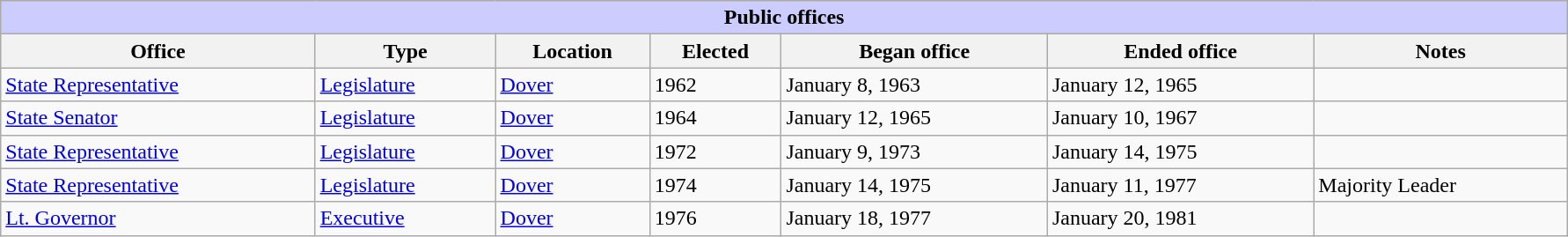<table class=wikitable style="width: 94%" style="text-align: center;" align="center">
<tr bgcolor=#cccccc>
<th colspan=7 style="background: #ccccff;">Public offices</th>
</tr>
<tr>
<th><strong>Office</strong></th>
<th><strong>Type</strong></th>
<th><strong>Location</strong></th>
<th><strong>Elected</strong></th>
<th><strong>Began office</strong></th>
<th><strong>Ended office</strong></th>
<th><strong>Notes</strong></th>
</tr>
<tr>
<td><a href='#'>State Representative</a></td>
<td><a href='#'>Legislature</a></td>
<td><a href='#'>Dover</a></td>
<td>1962</td>
<td>January 8, 1963</td>
<td>January 12, 1965</td>
<td></td>
</tr>
<tr>
<td><a href='#'>State Senator</a></td>
<td><a href='#'>Legislature</a></td>
<td><a href='#'>Dover</a></td>
<td>1964</td>
<td>January 12, 1965</td>
<td>January 10, 1967</td>
<td></td>
</tr>
<tr>
<td><a href='#'>State Representative</a></td>
<td><a href='#'>Legislature</a></td>
<td><a href='#'>Dover</a></td>
<td>1972</td>
<td>January 9, 1973</td>
<td>January 14, 1975</td>
<td></td>
</tr>
<tr>
<td><a href='#'>State Representative</a></td>
<td><a href='#'>Legislature</a></td>
<td><a href='#'>Dover</a></td>
<td>1974</td>
<td>January 14, 1975</td>
<td>January 11, 1977</td>
<td>Majority Leader</td>
</tr>
<tr>
<td><a href='#'>Lt. Governor</a></td>
<td><a href='#'>Executive</a></td>
<td><a href='#'>Dover</a></td>
<td>1976</td>
<td>January 18, 1977</td>
<td>January 20, 1981</td>
<td></td>
</tr>
</table>
